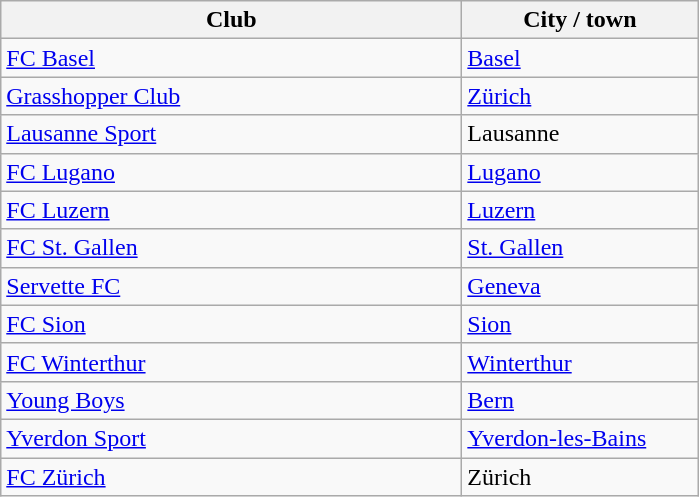<table class="wikitable sortable">
<tr>
<th style="width:300px;">Club</th>
<th style="width:150px;">City / town</th>
</tr>
<tr>
<td><a href='#'>FC Basel</a></td>
<td> <a href='#'>Basel</a></td>
</tr>
<tr>
<td><a href='#'>Grasshopper Club</a></td>
<td> <a href='#'>Zürich</a></td>
</tr>
<tr>
<td><a href='#'>Lausanne Sport</a></td>
<td> Lausanne</td>
</tr>
<tr>
<td><a href='#'>FC Lugano</a></td>
<td> <a href='#'>Lugano</a></td>
</tr>
<tr>
<td><a href='#'>FC Luzern</a></td>
<td> <a href='#'>Luzern</a></td>
</tr>
<tr>
<td><a href='#'>FC St. Gallen</a></td>
<td> <a href='#'>St. Gallen</a></td>
</tr>
<tr>
<td><a href='#'>Servette FC</a></td>
<td> <a href='#'>Geneva</a></td>
</tr>
<tr>
<td><a href='#'>FC Sion</a></td>
<td> <a href='#'>Sion</a></td>
</tr>
<tr>
<td><a href='#'>FC Winterthur</a></td>
<td> <a href='#'>Winterthur</a></td>
</tr>
<tr>
<td><a href='#'>Young Boys</a></td>
<td> <a href='#'>Bern</a></td>
</tr>
<tr>
<td><a href='#'>Yverdon Sport</a></td>
<td> <a href='#'>Yverdon-les-Bains</a></td>
</tr>
<tr>
<td><a href='#'>FC Zürich</a></td>
<td> Zürich</td>
</tr>
</table>
